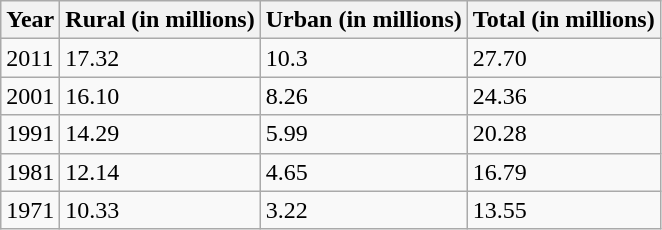<table class="wikitable sortable">
<tr>
<th>Year</th>
<th>Rural (in millions)</th>
<th>Urban (in millions)</th>
<th>Total (in millions)</th>
</tr>
<tr>
<td>2011</td>
<td>17.32</td>
<td>10.3</td>
<td>27.70</td>
</tr>
<tr>
<td>2001</td>
<td>16.10</td>
<td>8.26</td>
<td>24.36</td>
</tr>
<tr>
<td>1991</td>
<td>14.29</td>
<td>5.99</td>
<td>20.28</td>
</tr>
<tr>
<td>1981</td>
<td>12.14</td>
<td>4.65</td>
<td>16.79</td>
</tr>
<tr>
<td>1971</td>
<td>10.33</td>
<td>3.22</td>
<td>13.55</td>
</tr>
</table>
